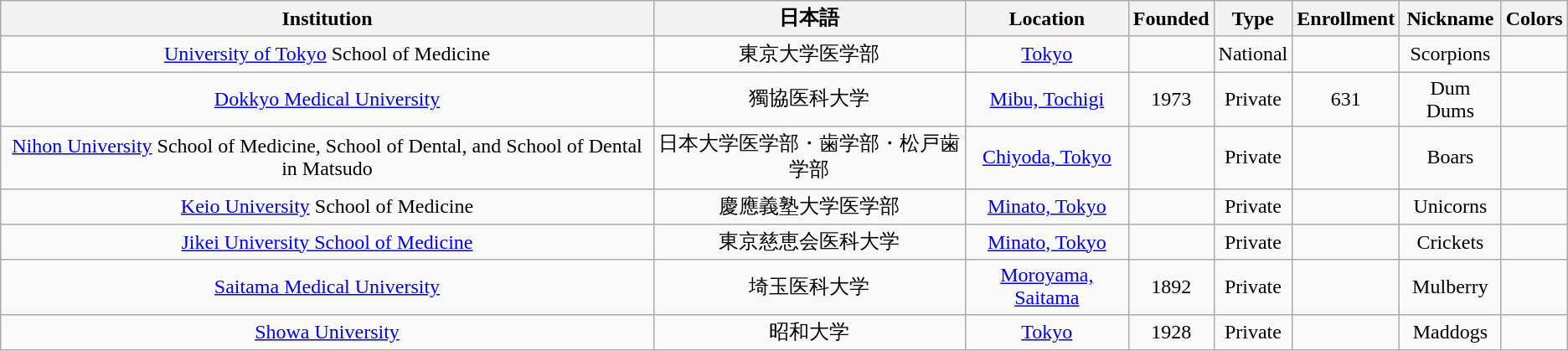<table class="wikitable sortable" style="text-align: center;">
<tr>
<th>Institution</th>
<th>日本語</th>
<th>Location</th>
<th>Founded</th>
<th>Type</th>
<th>Enrollment</th>
<th>Nickname</th>
<th>Colors</th>
</tr>
<tr>
<td><a href='#'>University of Tokyo</a> School of Medicine</td>
<td>東京大学医学部</td>
<td><a href='#'>Tokyo</a></td>
<td></td>
<td>National</td>
<td></td>
<td>Scorpions</td>
<td></td>
</tr>
<tr>
<td><a href='#'>Dokkyo Medical University</a></td>
<td>獨協医科大学</td>
<td><a href='#'>Mibu, Tochigi</a></td>
<td>1973</td>
<td>Private</td>
<td>631</td>
<td>Dum Dums</td>
<td></td>
</tr>
<tr>
<td><a href='#'>Nihon University</a> School of Medicine, School of Dental, and School of Dental in Matsudo</td>
<td>日本大学医学部・歯学部・松戸歯学部</td>
<td><a href='#'>Chiyoda, Tokyo</a></td>
<td></td>
<td>Private</td>
<td></td>
<td>Boars</td>
<td></td>
</tr>
<tr>
<td><a href='#'>Keio University</a> School of Medicine</td>
<td>慶應義塾大学医学部</td>
<td><a href='#'>Minato, Tokyo</a></td>
<td></td>
<td>Private</td>
<td></td>
<td>Unicorns</td>
<td></td>
</tr>
<tr>
<td><a href='#'>Jikei University School of Medicine</a></td>
<td>東京慈恵会医科大学</td>
<td><a href='#'>Minato, Tokyo</a></td>
<td></td>
<td>Private</td>
<td></td>
<td>Crickets</td>
<td></td>
</tr>
<tr>
<td><a href='#'>Saitama Medical University</a></td>
<td>埼玉医科大学</td>
<td><a href='#'>Moroyama, Saitama</a></td>
<td>1892</td>
<td>Private</td>
<td></td>
<td>Mulberry</td>
<td></td>
</tr>
<tr>
<td><a href='#'>Showa University</a></td>
<td>昭和大学</td>
<td><a href='#'>Tokyo</a></td>
<td>1928</td>
<td>Private</td>
<td></td>
<td>Maddogs</td>
<td></td>
</tr>
</table>
